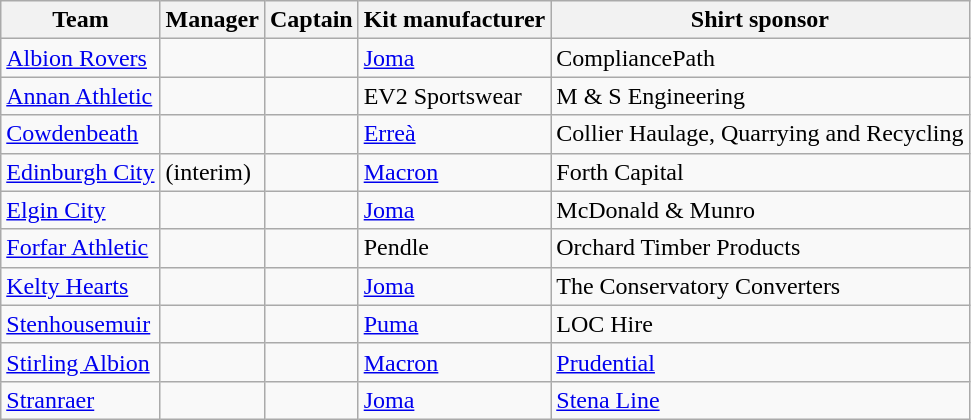<table class="wikitable sortable">
<tr>
<th>Team</th>
<th>Manager</th>
<th>Captain</th>
<th>Kit manufacturer</th>
<th>Shirt sponsor</th>
</tr>
<tr>
<td><a href='#'>Albion Rovers</a></td>
<td> </td>
<td> </td>
<td><a href='#'>Joma</a></td>
<td>CompliancePath</td>
</tr>
<tr>
<td><a href='#'>Annan Athletic</a></td>
<td> </td>
<td> </td>
<td>EV2 Sportswear</td>
<td>M & S Engineering</td>
</tr>
<tr>
<td><a href='#'>Cowdenbeath</a></td>
<td> </td>
<td> </td>
<td><a href='#'>Erreà</a></td>
<td>Collier Haulage, Quarrying and Recycling</td>
</tr>
<tr>
<td><a href='#'>Edinburgh City</a></td>
<td>  (interim)</td>
<td> </td>
<td><a href='#'>Macron</a></td>
<td>Forth Capital</td>
</tr>
<tr>
<td><a href='#'>Elgin City</a></td>
<td> </td>
<td> </td>
<td><a href='#'>Joma</a></td>
<td>McDonald & Munro</td>
</tr>
<tr>
<td><a href='#'>Forfar Athletic</a></td>
<td> </td>
<td> </td>
<td>Pendle</td>
<td>Orchard Timber Products</td>
</tr>
<tr>
<td><a href='#'>Kelty Hearts</a></td>
<td> </td>
<td> </td>
<td><a href='#'>Joma</a></td>
<td>The Conservatory Converters</td>
</tr>
<tr>
<td><a href='#'>Stenhousemuir</a></td>
<td> </td>
<td> </td>
<td><a href='#'>Puma</a></td>
<td>LOC Hire</td>
</tr>
<tr>
<td><a href='#'>Stirling Albion</a></td>
<td> </td>
<td> </td>
<td><a href='#'>Macron</a></td>
<td><a href='#'>Prudential</a></td>
</tr>
<tr>
<td><a href='#'>Stranraer</a></td>
<td> </td>
<td> </td>
<td><a href='#'>Joma</a></td>
<td><a href='#'>Stena Line</a></td>
</tr>
</table>
